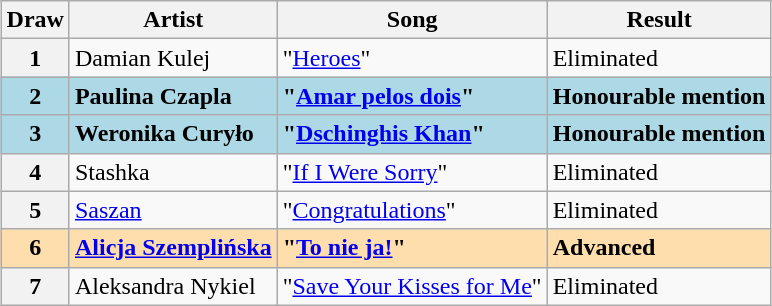<table class="sortable wikitable plainrowheaders" style="margin: 1em auto 1em auto;">
<tr>
<th scope="col">Draw</th>
<th scope="col">Artist</th>
<th scope="col">Song </th>
<th>Result</th>
</tr>
<tr>
<th scope="row" style="text-align:center;">1</th>
<td>Damian Kulej</td>
<td>"<a href='#'>Heroes</a>" </td>
<td>Eliminated</td>
</tr>
<tr style="font-weight:bold; background:lightblue;">
<th scope="row" style="text-align:center; font-weight:bold; background:lightblue;">2</th>
<td><strong>Paulina Czapla</strong></td>
<td><strong>"<a href='#'>Amar pelos dois</a>" </strong></td>
<td>Honourable mention</td>
</tr>
<tr style="font-weight:bold; background:lightblue;">
<th style="text-align:center; font-weight:bold; background:lightblue;">3</th>
<td><strong>Weronika Curyło</strong></td>
<td><strong>"<a href='#'>Dschinghis Khan</a>" </strong></td>
<td>Honourable mention</td>
</tr>
<tr>
<th scope="row" style="text-align:center;">4</th>
<td>Stashka</td>
<td>"<a href='#'>If I Were Sorry</a>" </td>
<td>Eliminated</td>
</tr>
<tr>
<th scope="row" style="text-align:center;">5</th>
<td><a href='#'>Saszan</a></td>
<td>"<a href='#'>Congratulations</a>" </td>
<td>Eliminated</td>
</tr>
<tr style="font-weight:bold; background:navajowhite;">
<th scope="row" style="text-align:center; font-weight:bold; background:navajowhite;">6</th>
<td><a href='#'>Alicja Szemplińska</a></td>
<td>"<a href='#'>To nie ja!</a>" </td>
<td>Advanced</td>
</tr>
<tr>
<th scope="row" style="text-align:center;">7</th>
<td>Aleksandra Nykiel</td>
<td>"<a href='#'>Save Your Kisses for Me</a>" </td>
<td>Eliminated</td>
</tr>
</table>
